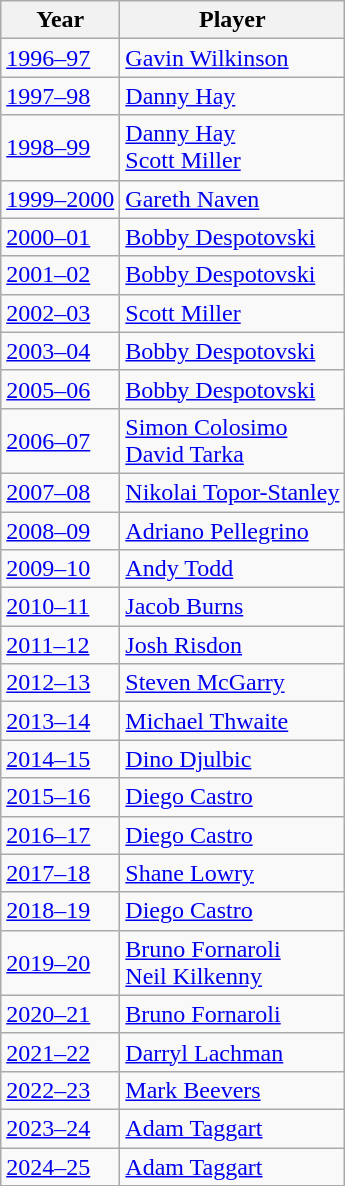<table class="wikitable">
<tr>
<th>Year</th>
<th>Player</th>
</tr>
<tr>
<td><a href='#'>1996–97</a></td>
<td> <a href='#'>Gavin Wilkinson</a></td>
</tr>
<tr>
<td><a href='#'>1997–98</a></td>
<td> <a href='#'>Danny Hay</a></td>
</tr>
<tr>
<td><a href='#'>1998–99</a></td>
<td> <a href='#'>Danny Hay</a> <br> <a href='#'>Scott Miller</a></td>
</tr>
<tr>
<td><a href='#'>1999–2000</a></td>
<td> <a href='#'>Gareth Naven</a></td>
</tr>
<tr>
<td><a href='#'>2000–01</a></td>
<td> <a href='#'>Bobby Despotovski</a></td>
</tr>
<tr>
<td><a href='#'>2001–02</a></td>
<td> <a href='#'>Bobby Despotovski</a></td>
</tr>
<tr>
<td><a href='#'>2002–03</a></td>
<td> <a href='#'>Scott Miller</a></td>
</tr>
<tr>
<td><a href='#'>2003–04</a></td>
<td> <a href='#'>Bobby Despotovski</a></td>
</tr>
<tr>
<td><a href='#'>2005–06</a></td>
<td> <a href='#'>Bobby Despotovski</a></td>
</tr>
<tr>
<td><a href='#'>2006–07</a></td>
<td> <a href='#'>Simon Colosimo</a> <br> <a href='#'>David Tarka</a></td>
</tr>
<tr>
<td><a href='#'>2007–08</a></td>
<td> <a href='#'>Nikolai Topor-Stanley</a></td>
</tr>
<tr>
<td><a href='#'>2008–09</a></td>
<td> <a href='#'>Adriano Pellegrino</a></td>
</tr>
<tr>
<td><a href='#'>2009–10</a></td>
<td> <a href='#'>Andy Todd</a></td>
</tr>
<tr>
<td><a href='#'>2010–11</a></td>
<td> <a href='#'>Jacob Burns</a></td>
</tr>
<tr>
<td><a href='#'>2011–12</a></td>
<td> <a href='#'>Josh Risdon</a></td>
</tr>
<tr>
<td><a href='#'>2012–13</a></td>
<td> <a href='#'>Steven McGarry</a></td>
</tr>
<tr>
<td><a href='#'>2013–14</a></td>
<td> <a href='#'>Michael Thwaite</a></td>
</tr>
<tr>
<td><a href='#'>2014–15</a></td>
<td> <a href='#'>Dino Djulbic</a></td>
</tr>
<tr>
<td><a href='#'>2015–16</a></td>
<td> <a href='#'>Diego Castro</a></td>
</tr>
<tr>
<td><a href='#'>2016–17</a></td>
<td> <a href='#'>Diego Castro</a></td>
</tr>
<tr>
<td><a href='#'>2017–18</a></td>
<td> <a href='#'>Shane Lowry</a></td>
</tr>
<tr>
<td><a href='#'>2018–19</a></td>
<td> <a href='#'>Diego Castro</a></td>
</tr>
<tr>
<td><a href='#'>2019–20</a></td>
<td> <a href='#'>Bruno Fornaroli</a> <br> <a href='#'>Neil Kilkenny</a></td>
</tr>
<tr>
<td><a href='#'>2020–21</a></td>
<td> <a href='#'>Bruno Fornaroli</a></td>
</tr>
<tr>
<td><a href='#'>2021–22</a></td>
<td> <a href='#'>Darryl Lachman</a></td>
</tr>
<tr>
<td><a href='#'>2022–23</a></td>
<td> <a href='#'>Mark Beevers</a></td>
</tr>
<tr>
<td><a href='#'>2023–24</a></td>
<td> <a href='#'>Adam Taggart</a></td>
</tr>
<tr>
<td><a href='#'>2024–25</a></td>
<td> <a href='#'>Adam Taggart</a></td>
</tr>
</table>
